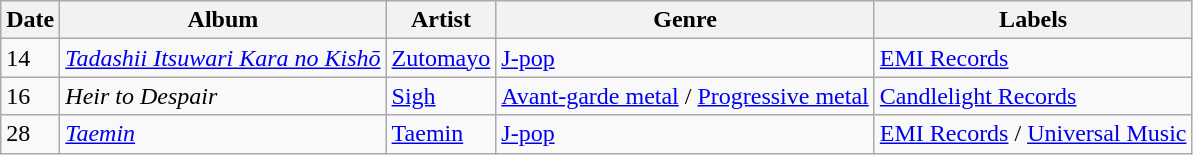<table class="wikitable">
<tr>
<th>Date</th>
<th>Album</th>
<th>Artist</th>
<th>Genre</th>
<th>Labels</th>
</tr>
<tr>
<td>14</td>
<td><em><a href='#'>Tadashii Itsuwari Kara no Kishō</a></em></td>
<td><a href='#'>Zutomayo</a></td>
<td><a href='#'>J-pop</a></td>
<td><a href='#'>EMI Records</a></td>
</tr>
<tr>
<td>16</td>
<td><em>Heir to Despair</em></td>
<td><a href='#'>Sigh</a></td>
<td><a href='#'>Avant-garde metal</a> / <a href='#'>Progressive metal</a></td>
<td><a href='#'>Candlelight Records</a></td>
</tr>
<tr>
<td>28</td>
<td><em><a href='#'>Taemin</a></em></td>
<td><a href='#'>Taemin</a></td>
<td><a href='#'>J-pop</a></td>
<td><a href='#'>EMI Records</a> / <a href='#'>Universal Music</a></td>
</tr>
</table>
